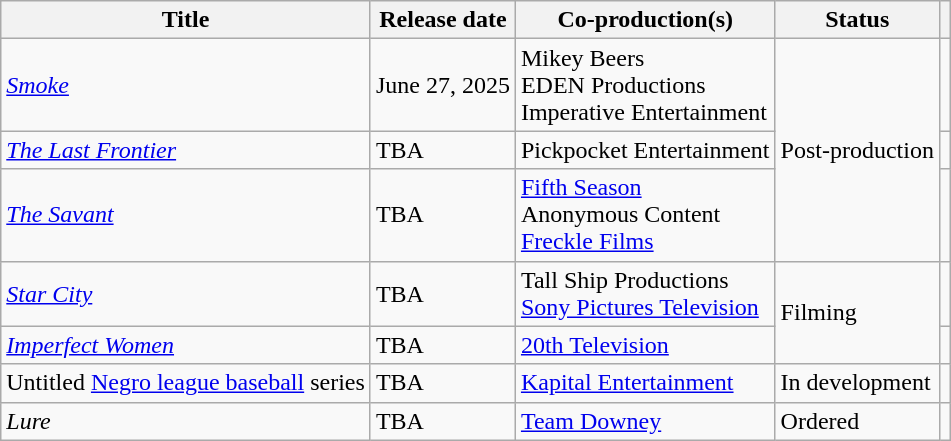<table class="wikitable sortable">
<tr>
<th>Title</th>
<th>Release date</th>
<th>Co-production(s)</th>
<th>Status</th>
<th class="unsortable"></th>
</tr>
<tr>
<td><em><a href='#'>Smoke</a></em></td>
<td>June 27, 2025</td>
<td>Mikey Beers<br>EDEN Productions<br>Imperative Entertainment</td>
<td rowspan="3">Post-production</td>
<td></td>
</tr>
<tr>
<td><em><a href='#'>The Last Frontier</a></em></td>
<td>TBA</td>
<td>Pickpocket Entertainment</td>
<td></td>
</tr>
<tr>
<td><em><a href='#'>The Savant</a></em></td>
<td>TBA</td>
<td><a href='#'>Fifth Season</a><br>Anonymous Content<br><a href='#'>Freckle Films</a></td>
<td></td>
</tr>
<tr>
<td><a href='#'><em>Star City</em></a></td>
<td>TBA</td>
<td>Tall Ship Productions<br><a href='#'>Sony Pictures Television</a></td>
<td rowspan="2">Filming</td>
<td></td>
</tr>
<tr>
<td><em><a href='#'>Imperfect Women</a></em></td>
<td>TBA</td>
<td><a href='#'>20th Television</a></td>
<td></td>
</tr>
<tr>
<td>Untitled <a href='#'>Negro league baseball</a> series</td>
<td>TBA</td>
<td><a href='#'>Kapital Entertainment</a></td>
<td>In development</td>
<td></td>
</tr>
<tr>
<td><em>Lure</em></td>
<td>TBA</td>
<td><a href='#'>Team Downey</a></td>
<td>Ordered</td>
<td></td>
</tr>
</table>
